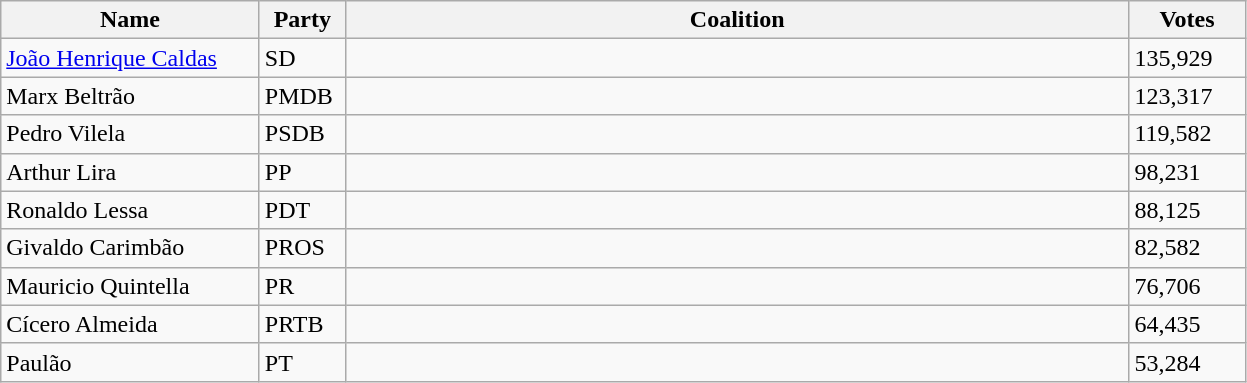<table class="wikitable sortable">
<tr>
<th style="width:165px;">Name</th>
<th style="width:50px;">Party</th>
<th style="width:515px;">Coalition</th>
<th style="width:70px;">Votes</th>
</tr>
<tr>
<td><a href='#'>João Henrique Caldas</a></td>
<td>SD</td>
<td></td>
<td>135,929</td>
</tr>
<tr>
<td>Marx Beltrão</td>
<td>PMDB</td>
<td></td>
<td>123,317</td>
</tr>
<tr>
<td>Pedro Vilela</td>
<td>PSDB</td>
<td></td>
<td>119,582</td>
</tr>
<tr>
<td>Arthur Lira</td>
<td>PP</td>
<td></td>
<td>98,231</td>
</tr>
<tr>
<td>Ronaldo Lessa</td>
<td>PDT</td>
<td></td>
<td>88,125</td>
</tr>
<tr>
<td>Givaldo Carimbão</td>
<td>PROS</td>
<td></td>
<td>82,582</td>
</tr>
<tr>
<td>Mauricio Quintella</td>
<td>PR</td>
<td></td>
<td>76,706</td>
</tr>
<tr>
<td>Cícero Almeida</td>
<td>PRTB</td>
<td></td>
<td>64,435</td>
</tr>
<tr>
<td>Paulão</td>
<td>PT</td>
<td></td>
<td>53,284</td>
</tr>
</table>
